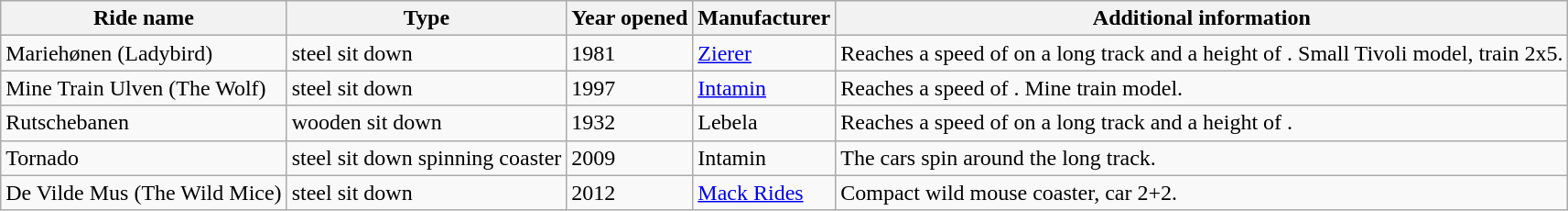<table class="wikitable">
<tr>
<th>Ride name</th>
<th>Type</th>
<th>Year opened</th>
<th>Manufacturer</th>
<th>Additional information</th>
</tr>
<tr>
<td>Mariehønen (Ladybird)</td>
<td>steel sit down</td>
<td>1981</td>
<td><a href='#'>Zierer</a></td>
<td>Reaches a speed of  on a  long track and a height of . Small Tivoli model, train 2x5.</td>
</tr>
<tr>
<td>Mine Train Ulven (The Wolf)</td>
<td>steel sit down</td>
<td>1997</td>
<td><a href='#'>Intamin</a></td>
<td>Reaches a speed of . Mine train model.</td>
</tr>
<tr>
<td>Rutschebanen</td>
<td>wooden sit down</td>
<td>1932</td>
<td>Lebela</td>
<td>Reaches a speed of  on a  long track and a height of .</td>
</tr>
<tr>
<td>Tornado</td>
<td>steel sit down spinning coaster</td>
<td>2009</td>
<td>Intamin</td>
<td>The cars spin around the  long track.</td>
</tr>
<tr>
<td>De Vilde Mus (The Wild Mice)</td>
<td>steel sit down</td>
<td>2012</td>
<td><a href='#'>Mack Rides</a></td>
<td>Compact wild mouse coaster, car 2+2.</td>
</tr>
</table>
